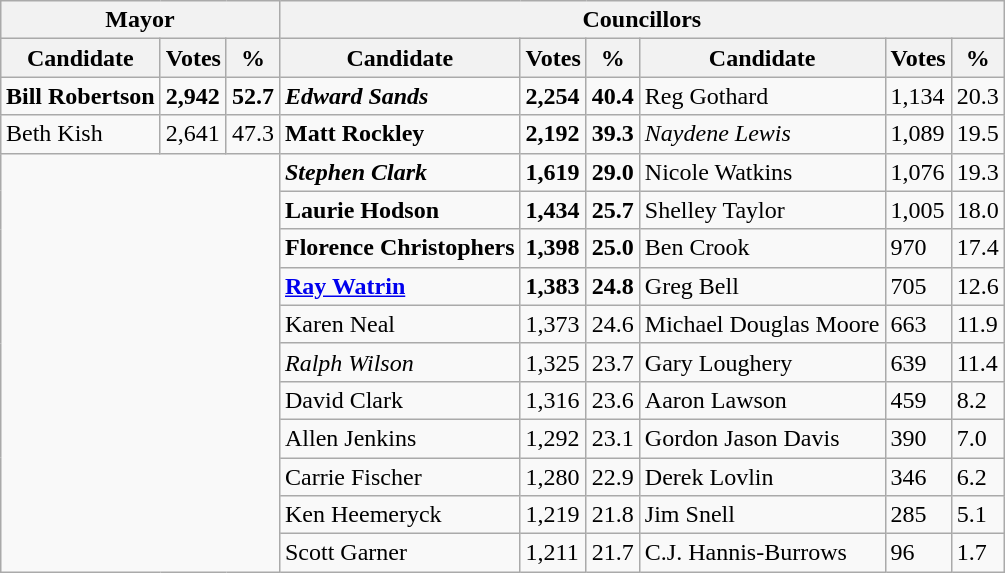<table class="wikitable collapsible collapsed" align="right">
<tr>
<th colspan=3>Mayor</th>
<th colspan=6>Councillors</th>
</tr>
<tr>
<th>Candidate</th>
<th>Votes</th>
<th>%</th>
<th>Candidate</th>
<th>Votes</th>
<th>%</th>
<th>Candidate</th>
<th>Votes</th>
<th>%</th>
</tr>
<tr>
<td><strong>Bill Robertson</strong></td>
<td><strong>2,942</strong></td>
<td><strong>52.7</strong></td>
<td><strong><em>Edward Sands</em></strong></td>
<td><strong>2,254</strong></td>
<td><strong>40.4</strong></td>
<td>Reg Gothard</td>
<td>1,134</td>
<td>20.3</td>
</tr>
<tr>
<td>Beth Kish</td>
<td>2,641</td>
<td>47.3</td>
<td><strong>Matt Rockley</strong></td>
<td><strong>2,192</strong></td>
<td><strong>39.3</strong></td>
<td><em>Naydene Lewis</em></td>
<td>1,089</td>
<td>19.5</td>
</tr>
<tr>
<td rowspan=24 colspan=3></td>
<td><strong><em>Stephen Clark</em></strong></td>
<td><strong>1,619</strong></td>
<td><strong>29.0</strong></td>
<td>Nicole Watkins</td>
<td>1,076</td>
<td>19.3</td>
</tr>
<tr>
<td><strong>Laurie Hodson</strong></td>
<td><strong>1,434</strong></td>
<td><strong>25.7</strong></td>
<td>Shelley Taylor</td>
<td>1,005</td>
<td>18.0</td>
</tr>
<tr>
<td><strong>Florence Christophers</strong></td>
<td><strong>1,398</strong></td>
<td><strong>25.0</strong></td>
<td>Ben Crook</td>
<td>970</td>
<td>17.4</td>
</tr>
<tr>
<td><strong><a href='#'>Ray Watrin</a></strong></td>
<td><strong>1,383</strong></td>
<td><strong>24.8</strong></td>
<td>Greg Bell</td>
<td>705</td>
<td>12.6</td>
</tr>
<tr>
<td>Karen Neal</td>
<td>1,373</td>
<td>24.6</td>
<td>Michael Douglas Moore</td>
<td>663</td>
<td>11.9</td>
</tr>
<tr>
<td><em>Ralph Wilson</em></td>
<td>1,325</td>
<td>23.7</td>
<td>Gary Loughery</td>
<td>639</td>
<td>11.4</td>
</tr>
<tr>
<td>David Clark</td>
<td>1,316</td>
<td>23.6</td>
<td>Aaron Lawson</td>
<td>459</td>
<td>8.2</td>
</tr>
<tr>
<td>Allen Jenkins</td>
<td>1,292</td>
<td>23.1</td>
<td>Gordon Jason Davis</td>
<td>390</td>
<td>7.0</td>
</tr>
<tr>
<td>Carrie Fischer</td>
<td>1,280</td>
<td>22.9</td>
<td>Derek Lovlin</td>
<td>346</td>
<td>6.2</td>
</tr>
<tr>
<td>Ken Heemeryck</td>
<td>1,219</td>
<td>21.8</td>
<td>Jim Snell</td>
<td>285</td>
<td>5.1</td>
</tr>
<tr>
<td>Scott Garner</td>
<td>1,211</td>
<td>21.7</td>
<td>C.J. Hannis-Burrows</td>
<td>96</td>
<td>1.7</td>
</tr>
</table>
